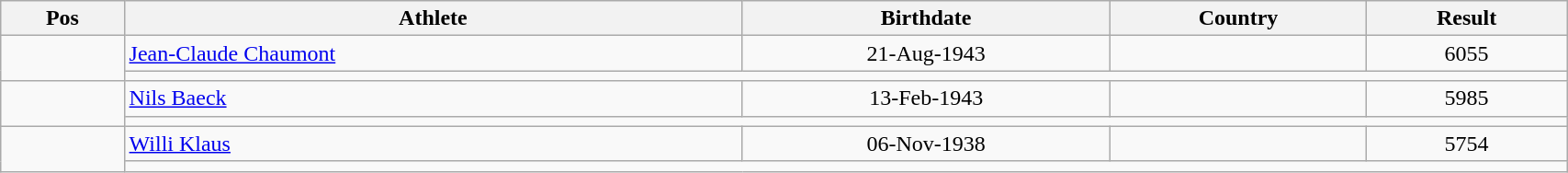<table class="wikitable"  style="text-align:center; width:90%;">
<tr>
<th>Pos</th>
<th>Athlete</th>
<th>Birthdate</th>
<th>Country</th>
<th>Result</th>
</tr>
<tr>
<td align=center rowspan=2></td>
<td align=left><a href='#'>Jean-Claude Chaumont</a></td>
<td>21-Aug-1943</td>
<td align=left></td>
<td>6055</td>
</tr>
<tr>
<td colspan=4></td>
</tr>
<tr>
<td align=center rowspan=2></td>
<td align=left><a href='#'>Nils Baeck</a></td>
<td>13-Feb-1943</td>
<td align=left></td>
<td>5985</td>
</tr>
<tr>
<td colspan=4></td>
</tr>
<tr>
<td align=center rowspan=2></td>
<td align=left><a href='#'>Willi Klaus</a></td>
<td>06-Nov-1938</td>
<td align=left></td>
<td>5754</td>
</tr>
<tr>
<td colspan=4></td>
</tr>
</table>
